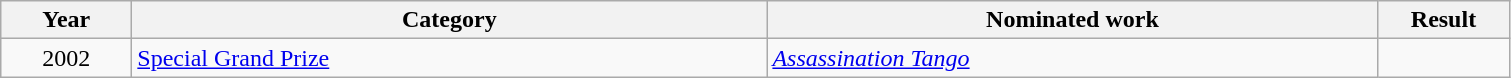<table class=wikitable>
<tr>
<th scope="col" style="width:5em;">Year</th>
<th scope="col" style="width:26em;">Category</th>
<th scope="col" style="width:25em;">Nominated work</th>
<th scope="col" style="width:5em;">Result</th>
</tr>
<tr>
<td style="text-align:center;">2002</td>
<td><a href='#'>Special Grand Prize</a></td>
<td><em><a href='#'>Assassination Tango</a></em></td>
<td></td>
</tr>
</table>
